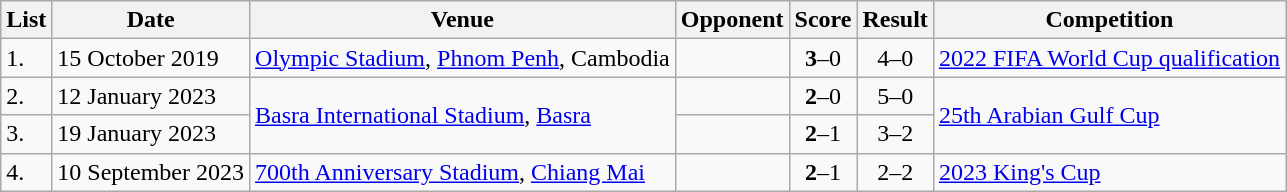<table class="wikitable" style="font-size:100%;">
<tr>
<th>List</th>
<th>Date</th>
<th>Venue</th>
<th>Opponent</th>
<th>Score</th>
<th>Result</th>
<th>Competition</th>
</tr>
<tr>
<td>1.</td>
<td>15 October 2019</td>
<td><a href='#'>Olympic Stadium</a>, <a href='#'>Phnom Penh</a>, Cambodia</td>
<td></td>
<td align=center><strong>3</strong>–0</td>
<td align=center>4–0</td>
<td><a href='#'>2022 FIFA World Cup qualification</a></td>
</tr>
<tr>
<td>2.</td>
<td>12 January 2023</td>
<td rowspan=2><a href='#'>Basra International Stadium</a>, <a href='#'>Basra</a></td>
<td></td>
<td align=center><strong>2</strong>–0</td>
<td align=center>5–0</td>
<td rowspan=2><a href='#'>25th Arabian Gulf Cup</a></td>
</tr>
<tr>
<td>3.</td>
<td>19 January 2023</td>
<td></td>
<td align=center><strong>2</strong>–1</td>
<td align=center>3–2<br></td>
</tr>
<tr>
<td>4.</td>
<td>10 September 2023</td>
<td><a href='#'>700th Anniversary Stadium</a>, <a href='#'>Chiang Mai</a></td>
<td></td>
<td align=center><strong>2</strong>–1</td>
<td align=center>2–2<br></td>
<td><a href='#'>2023 King's Cup</a></td>
</tr>
</table>
